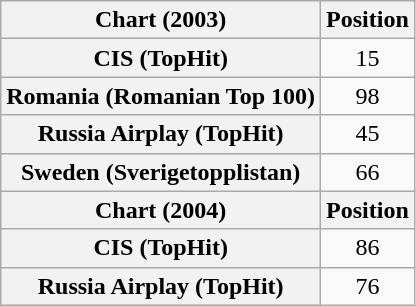<table class="wikitable plainrowheaders sortable" style="text-align:center">
<tr>
<th scope="col">Chart (2003)</th>
<th scope="col">Position</th>
</tr>
<tr>
<th scope="row">CIS (TopHit)</th>
<td>15</td>
</tr>
<tr>
<th scope="row">Romania (Romanian Top 100)</th>
<td>98</td>
</tr>
<tr>
<th scope="row">Russia Airplay (TopHit)</th>
<td>45</td>
</tr>
<tr>
<th scope="row">Sweden (Sverigetopplistan)</th>
<td>66</td>
</tr>
<tr>
<th scope="col">Chart (2004)</th>
<th scope="col">Position</th>
</tr>
<tr>
<th scope="row">CIS (TopHit)</th>
<td>86</td>
</tr>
<tr>
<th scope="row">Russia Airplay (TopHit)</th>
<td>76</td>
</tr>
</table>
